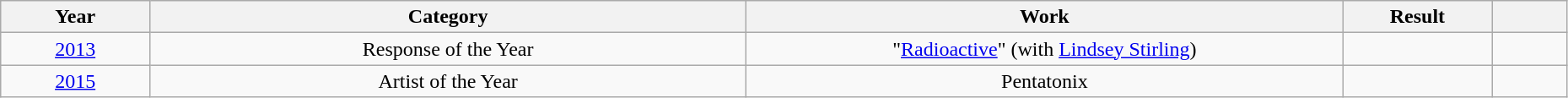<table class="wikitable">
<tr>
<th style="width:5%;">Year</th>
<th style="width:20%;">Category</th>
<th style="width:20%;">Work</th>
<th style="width:5%;">Result</th>
<th style="width:2.5%;"></th>
</tr>
<tr>
<td style="text-align:center;"><a href='#'>2013</a></td>
<td style="text-align:center;">Response of the Year</td>
<td style="text-align:center;">"<a href='#'>Radioactive</a>" (with <a href='#'>Lindsey Stirling</a>)</td>
<td></td>
<td style="text-align:center;"></td>
</tr>
<tr>
<td style="text-align:center;"><a href='#'>2015</a></td>
<td style="text-align:center;">Artist of the Year</td>
<td style="text-align:center;">Pentatonix</td>
<td></td>
<td style="text-align:center;"></td>
</tr>
</table>
